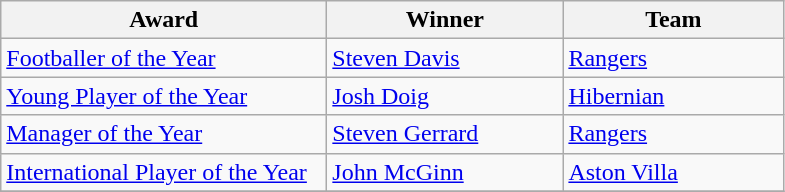<table class="wikitable">
<tr>
<th width=210>Award</th>
<th width=150>Winner</th>
<th width=140>Team</th>
</tr>
<tr>
<td><a href='#'>Footballer of the Year</a></td>
<td><a href='#'>Steven Davis</a></td>
<td><a href='#'>Rangers</a></td>
</tr>
<tr>
<td><a href='#'>Young Player of the Year</a></td>
<td><a href='#'>Josh Doig</a></td>
<td><a href='#'>Hibernian</a></td>
</tr>
<tr>
<td><a href='#'>Manager of the Year</a></td>
<td><a href='#'>Steven Gerrard</a></td>
<td><a href='#'>Rangers</a></td>
</tr>
<tr>
<td><a href='#'>International Player of the Year</a></td>
<td><a href='#'>John McGinn</a></td>
<td><a href='#'>Aston Villa</a></td>
</tr>
<tr>
</tr>
</table>
